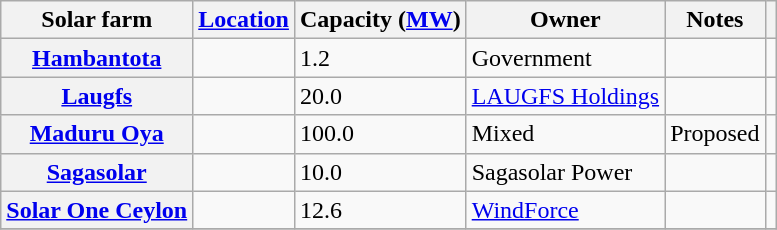<table class="wikitable plainrowheaders sortable">
<tr>
<th scope="col">Solar farm</th>
<th scope="col" class="unsortable"><a href='#'>Location</a></th>
<th scope="col">Capacity (<a href='#'>MW</a>)</th>
<th scope="col">Owner</th>
<th scope="col">Notes</th>
<th scope="col" class="unsortable"></th>
</tr>
<tr>
<th scope="row"><a href='#'>Hambantota</a></th>
<td></td>
<td>1.2</td>
<td>Government</td>
<td> </td>
<td></td>
</tr>
<tr>
<th scope="row"><a href='#'>Laugfs</a></th>
<td></td>
<td>20.0</td>
<td><a href='#'>LAUGFS Holdings</a></td>
<td> </td>
<td></td>
</tr>
<tr>
<th scope="row"><a href='#'>Maduru Oya</a></th>
<td></td>
<td>100.0</td>
<td>Mixed</td>
<td>Proposed</td>
<td></td>
</tr>
<tr>
<th scope="row"><a href='#'>Sagasolar</a></th>
<td></td>
<td>10.0</td>
<td>Sagasolar Power</td>
<td> </td>
<td></td>
</tr>
<tr>
<th scope="row"><a href='#'>Solar One Ceylon</a></th>
<td></td>
<td>12.6</td>
<td><a href='#'>WindForce</a></td>
<td> </td>
<td></td>
</tr>
<tr>
</tr>
</table>
